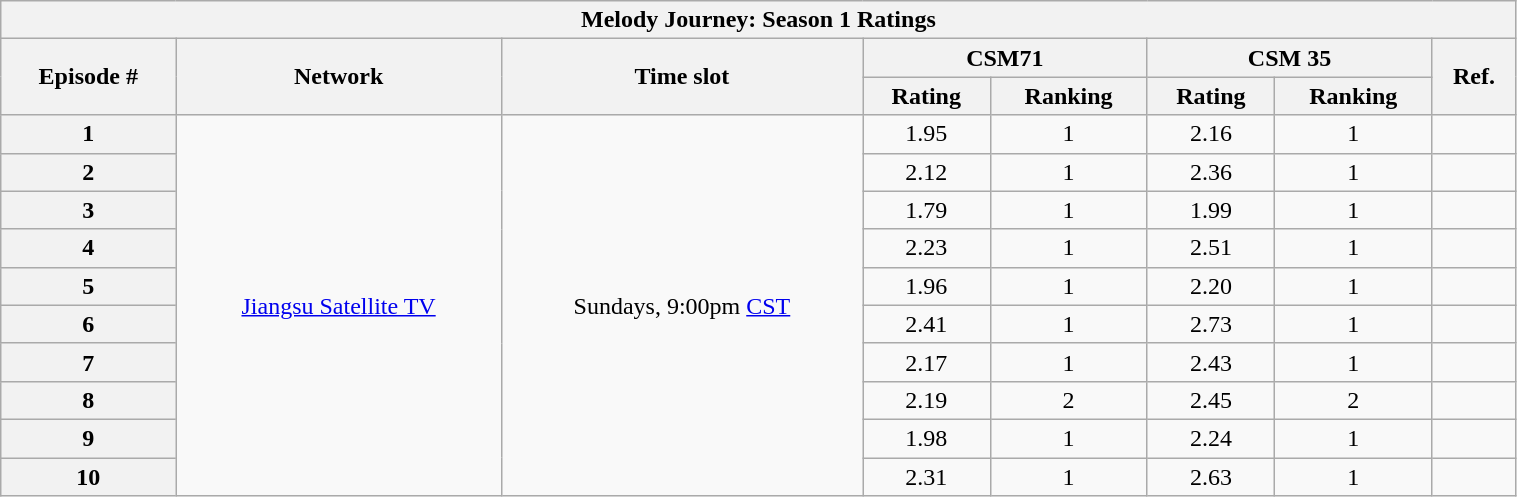<table class="wikitable" width="80%" style="text-align:center;">
<tr>
<th colspan=8>Melody Journey: Season 1 Ratings</th>
</tr>
<tr>
<th rowspan=2>Episode #</th>
<th rowspan=2>Network</th>
<th rowspan=2>Time slot</th>
<th colspan=2>CSM71</th>
<th colspan=2>CSM 35</th>
<th rowspan=2>Ref.</th>
</tr>
<tr>
<th>Rating</th>
<th>Ranking</th>
<th>Rating</th>
<th>Ranking</th>
</tr>
<tr>
<th>1</th>
<td rowspan=11><a href='#'>Jiangsu Satellite TV</a></td>
<td rowspan=11>Sundays, 9:00pm <a href='#'>CST</a></td>
<td>1.95</td>
<td>1</td>
<td>2.16</td>
<td>1</td>
<td></td>
</tr>
<tr>
<th>2</th>
<td>2.12</td>
<td>1</td>
<td>2.36</td>
<td>1</td>
<td></td>
</tr>
<tr>
<th>3</th>
<td>1.79</td>
<td>1</td>
<td>1.99</td>
<td>1</td>
<td></td>
</tr>
<tr>
<th>4</th>
<td>2.23</td>
<td>1</td>
<td>2.51</td>
<td>1</td>
<td></td>
</tr>
<tr>
<th>5</th>
<td>1.96</td>
<td>1</td>
<td>2.20</td>
<td>1</td>
<td></td>
</tr>
<tr>
<th>6</th>
<td>2.41</td>
<td>1</td>
<td>2.73</td>
<td>1</td>
<td></td>
</tr>
<tr>
<th>7</th>
<td>2.17</td>
<td>1</td>
<td>2.43</td>
<td>1</td>
<td></td>
</tr>
<tr>
<th>8</th>
<td>2.19</td>
<td>2</td>
<td>2.45</td>
<td>2</td>
<td></td>
</tr>
<tr>
<th>9</th>
<td>1.98</td>
<td>1</td>
<td>2.24</td>
<td>1</td>
<td></td>
</tr>
<tr>
<th>10</th>
<td>2.31</td>
<td>1</td>
<td>2.63</td>
<td>1</td>
<td></td>
</tr>
</table>
